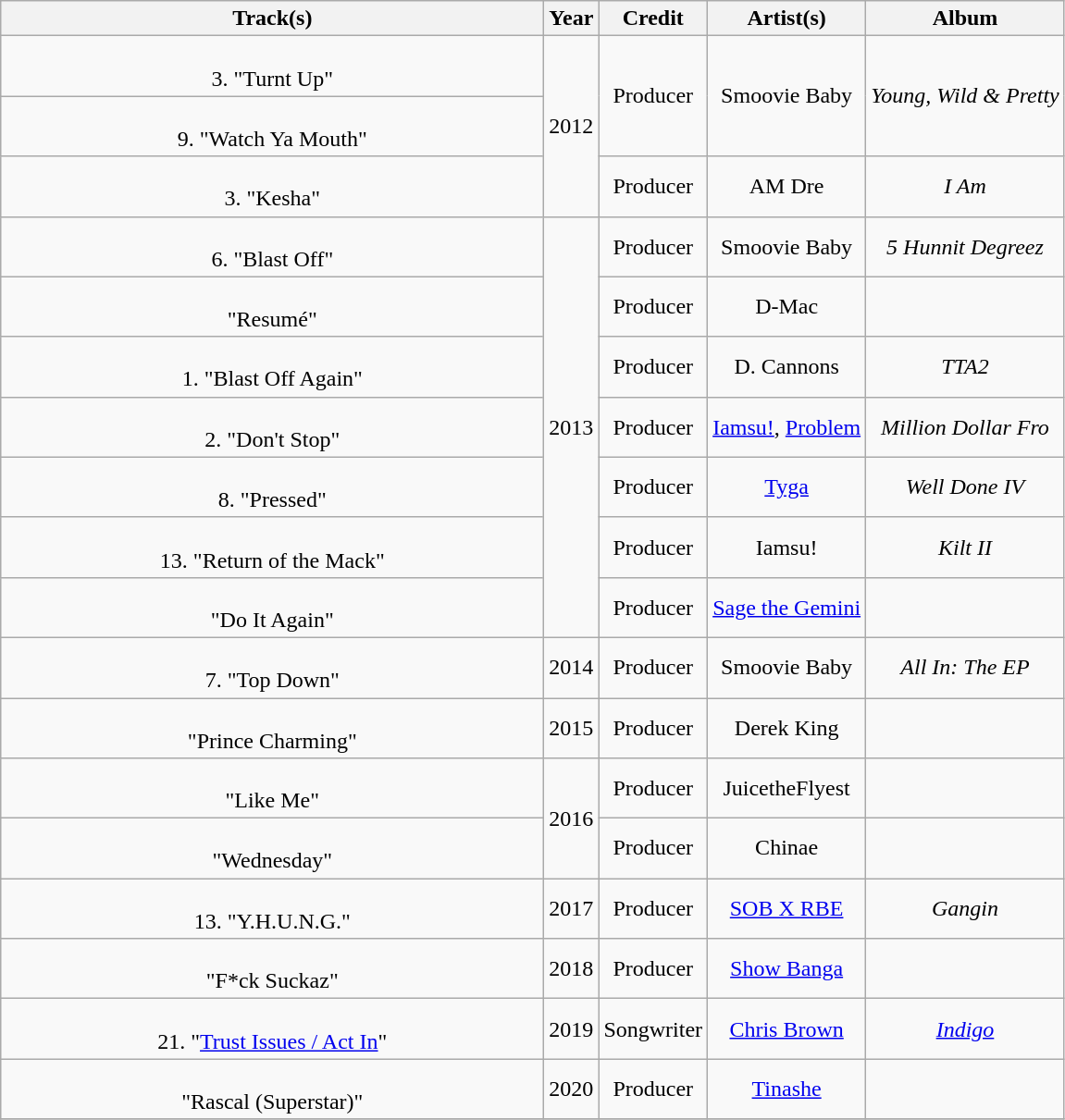<table class="wikitable plainrowheaders" style="text-align:center;">
<tr>
<th scope="col" style="width:24em;">Track(s)</th>
<th scope="col" style="width:1em;">Year</th>
<th scope="col">Credit</th>
<th scope="col">Artist(s)</th>
<th scope="col">Album</th>
</tr>
<tr>
<td><br>3. "Turnt Up"</td>
<td rowspan="3">2012</td>
<td rowspan="2">Producer</td>
<td rowspan="2">Smoovie Baby</td>
<td rowspan="2"><em> Young, Wild & Pretty</em></td>
</tr>
<tr>
<td><br>9. "Watch Ya Mouth"</td>
</tr>
<tr>
<td><br>3. "Kesha"<br></td>
<td>Producer</td>
<td>AM Dre</td>
<td><em>I Am</em></td>
</tr>
<tr>
<td><br>6. "Blast Off"</td>
<td rowspan="7">2013</td>
<td>Producer</td>
<td>Smoovie Baby</td>
<td><em>5 Hunnit Degreez</em></td>
</tr>
<tr>
<td><br>"Resumé"<br></td>
<td>Producer</td>
<td>D-Mac</td>
<td></td>
</tr>
<tr>
<td><br>1. "Blast Off Again"</td>
<td>Producer</td>
<td>D. Cannons</td>
<td><em>TTA2</em></td>
</tr>
<tr>
<td><br>2. "Don't Stop"</td>
<td>Producer</td>
<td><a href='#'>Iamsu!</a>, <a href='#'>Problem</a></td>
<td><em>Million Dollar Fro</em></td>
</tr>
<tr>
<td><br>8. "Pressed"<br></td>
<td>Producer</td>
<td><a href='#'>Tyga</a></td>
<td><em>Well Done IV</em></td>
</tr>
<tr>
<td><br>13. "Return of the Mack"<br></td>
<td>Producer</td>
<td>Iamsu!</td>
<td><em>Kilt II</em></td>
</tr>
<tr>
<td><br>"Do It Again"<br></td>
<td>Producer</td>
<td><a href='#'>Sage the Gemini</a></td>
<td></td>
</tr>
<tr>
<td><br>7. "Top Down"<br></td>
<td>2014</td>
<td>Producer</td>
<td>Smoovie Baby</td>
<td><em>All In: The EP</em></td>
</tr>
<tr>
<td><br>"Prince Charming"<br></td>
<td>2015</td>
<td>Producer</td>
<td>Derek King</td>
<td></td>
</tr>
<tr>
<td><br>"Like Me"<br></td>
<td rowspan="2">2016</td>
<td>Producer</td>
<td>JuicetheFlyest</td>
<td></td>
</tr>
<tr>
<td><br>"Wednesday"<br></td>
<td>Producer</td>
<td>Chinae</td>
<td></td>
</tr>
<tr>
<td><br>13. "Y.H.U.N.G."</td>
<td>2017</td>
<td>Producer</td>
<td><a href='#'>SOB X RBE</a></td>
<td><em>Gangin</em></td>
</tr>
<tr>
<td><br>"F*ck Suckaz"</td>
<td>2018</td>
<td>Producer</td>
<td><a href='#'>Show Banga</a></td>
<td></td>
</tr>
<tr>
<td><br>21. "<a href='#'>Trust Issues / Act In</a>"</td>
<td>2019</td>
<td>Songwriter</td>
<td><a href='#'>Chris Brown</a></td>
<td><em><a href='#'>Indigo</a></em></td>
</tr>
<tr>
<td><br>"Rascal (Superstar)"</td>
<td>2020</td>
<td>Producer</td>
<td><a href='#'>Tinashe</a></td>
<td></td>
</tr>
<tr>
</tr>
</table>
